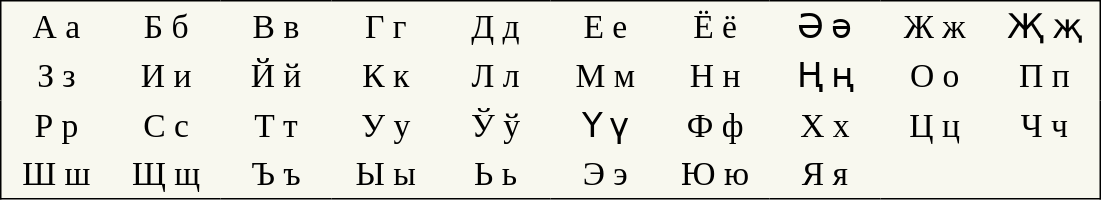<table style="font-family:Arial Unicode MS; font-size:1.4em; border-color:#000000; border-width:1px; border-style:solid; border-collapse:collapse; background-color:#F8F8EF">
<tr>
<td style="width:3em; text-align:center; padding: 3px;">А а</td>
<td style="width:3em; text-align:center; padding: 3px;">Б б</td>
<td style="width:3em; text-align:center; padding: 3px;">В в</td>
<td style="width:3em; text-align:center; padding: 3px;">Г г</td>
<td style="width:3em; text-align:center; padding: 3px;">Д д</td>
<td style="width:3em; text-align:center; padding: 3px;">Е е</td>
<td style="width:3em; text-align:center; padding: 3px;">Ё ё</td>
<td style="width:3em; text-align:center; padding: 3px;">Ә ә</td>
<td style="width:3em; text-align:center; padding: 3px;">Ж ж</td>
<td style="width:3em; text-align:center; padding: 3px;">Җ җ</td>
</tr>
<tr>
<td style="width:3em; text-align:center; padding: 3px;">З з</td>
<td style="width:3em; text-align:center; padding: 3px;">И и</td>
<td style="width:3em; text-align:center; padding: 3px;">Й й</td>
<td style="width:3em; text-align:center; padding: 3px;">К к</td>
<td style="width:3em; text-align:center; padding: 3px;">Л л</td>
<td style="width:3em; text-align:center; padding: 3px;">М м</td>
<td style="width:3em; text-align:center; padding: 3px;">Н н</td>
<td style="width:3em; text-align:center; padding: 3px;">Ң ң</td>
<td style="width:3em; text-align:center; padding: 3px;">О о</td>
<td style="width:3em; text-align:center; padding: 3px;">П п</td>
</tr>
<tr>
<td style="width:3em; text-align:center; padding: 3px;">Р р</td>
<td style="width:3em; text-align:center; padding: 3px;">С с</td>
<td style="width:3em; text-align:center; padding: 3px;">Т т</td>
<td style="width:3em; text-align:center; padding: 3px;">У у</td>
<td style="width:3em; text-align:center; padding: 3px;">Ў ў</td>
<td style="width:3em; text-align:center; padding: 3px;">Ү ү</td>
<td style="width:3em; text-align:center; padding: 3px;">Ф ф</td>
<td style="width:3em; text-align:center; padding: 3px;">Х х</td>
<td style="width:3em; text-align:center; padding: 3px;">Ц ц</td>
<td style="width:3em; text-align:center; padding: 3px;">Ч ч</td>
</tr>
<tr>
<td style="width:3em; text-align:center; padding: 3px;">Ш ш</td>
<td style="width:3em; text-align:center; padding: 3px;">Щ щ</td>
<td style="width:3em; text-align:center; padding: 3px;">Ъ ъ</td>
<td style="width:3em; text-align:center; padding: 3px;">Ы ы</td>
<td style="width:3em; text-align:center; padding: 3px;">Ь ь</td>
<td style="width:3em; text-align:center; padding: 3px;">Э э</td>
<td style="width:3em; text-align:center; padding: 3px;">Ю ю</td>
<td style="width:3em; text-align:center; padding: 3px;">Я я</td>
</tr>
</table>
